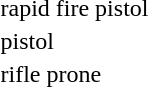<table>
<tr>
<td>rapid fire pistol<br></td>
<td></td>
<td></td>
<td></td>
</tr>
<tr>
<td>pistol<br></td>
<td></td>
<td></td>
<td></td>
</tr>
<tr>
<td>rifle prone<br></td>
<td></td>
<td></td>
<td></td>
</tr>
</table>
